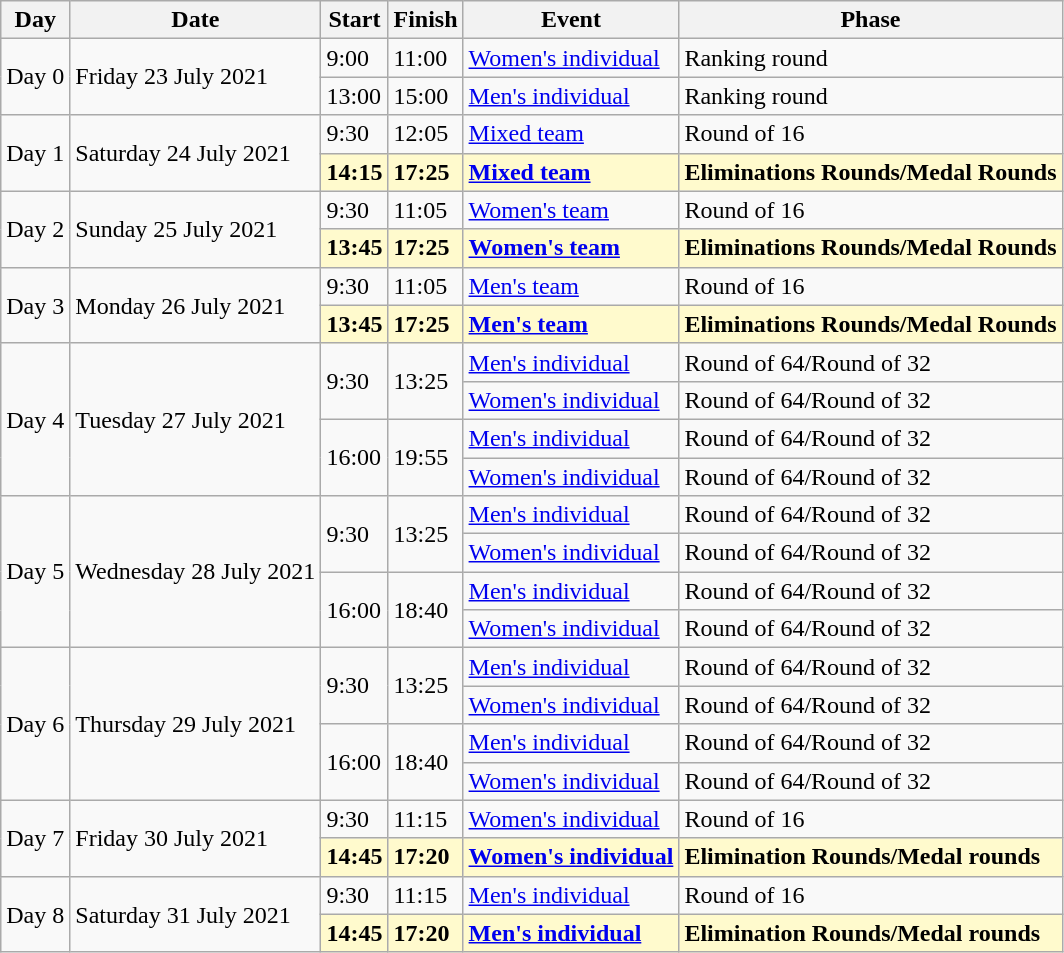<table class=wikitable>
<tr>
<th>Day</th>
<th>Date</th>
<th>Start</th>
<th>Finish</th>
<th>Event</th>
<th>Phase</th>
</tr>
<tr>
<td rowspan=2>Day 0</td>
<td rowspan=2>Friday 23 July 2021</td>
<td>9:00</td>
<td>11:00</td>
<td><a href='#'>Women's individual</a></td>
<td>Ranking round</td>
</tr>
<tr>
<td>13:00</td>
<td>15:00</td>
<td><a href='#'>Men's individual</a></td>
<td>Ranking round</td>
</tr>
<tr>
<td rowspan=2>Day 1</td>
<td rowspan=2>Saturday 24 July 2021</td>
<td>9:30</td>
<td>12:05</td>
<td><a href='#'>Mixed team</a></td>
<td>Round of 16</td>
</tr>
<tr>
<td style=background:lemonchiffon><strong>14:15</strong></td>
<td style=background:lemonchiffon><strong>17:25</strong></td>
<td style=background:lemonchiffon><strong><a href='#'>Mixed team</a></strong></td>
<td style=background:lemonchiffon><strong>Eliminations Rounds/Medal Rounds</strong></td>
</tr>
<tr>
<td rowspan=2>Day 2</td>
<td rowspan=2>Sunday 25 July 2021</td>
<td>9:30</td>
<td>11:05</td>
<td><a href='#'>Women's team</a></td>
<td>Round of 16</td>
</tr>
<tr>
<td style=background:lemonchiffon><strong>13:45</strong></td>
<td style=background:lemonchiffon><strong>17:25</strong></td>
<td style=background:lemonchiffon><strong><a href='#'>Women's team</a></strong></td>
<td style=background:lemonchiffon><strong>Eliminations Rounds/Medal Rounds</strong></td>
</tr>
<tr>
<td rowspan=2>Day 3</td>
<td rowspan=2>Monday 26 July 2021</td>
<td>9:30</td>
<td>11:05</td>
<td><a href='#'>Men's team</a></td>
<td>Round of 16</td>
</tr>
<tr>
<td style=background:lemonchiffon><strong>13:45</strong></td>
<td style=background:lemonchiffon><strong>17:25</strong></td>
<td style=background:lemonchiffon><strong><a href='#'>Men's team</a></strong></td>
<td style=background:lemonchiffon><strong>Eliminations Rounds/Medal Rounds</strong></td>
</tr>
<tr>
<td rowspan=4>Day 4</td>
<td rowspan=4>Tuesday 27 July 2021</td>
<td rowspan=2>9:30</td>
<td rowspan=2>13:25</td>
<td><a href='#'>Men's individual</a></td>
<td>Round of 64/Round of 32</td>
</tr>
<tr>
<td><a href='#'>Women's individual</a></td>
<td>Round of 64/Round of 32</td>
</tr>
<tr>
<td rowspan=2>16:00</td>
<td rowspan=2>19:55</td>
<td><a href='#'>Men's individual</a></td>
<td>Round of 64/Round of 32</td>
</tr>
<tr>
<td><a href='#'>Women's individual</a></td>
<td>Round of 64/Round of 32</td>
</tr>
<tr>
<td rowspan=4>Day 5</td>
<td rowspan=4>Wednesday 28 July 2021</td>
<td rowspan=2>9:30</td>
<td rowspan=2>13:25</td>
<td><a href='#'>Men's individual</a></td>
<td>Round of 64/Round of 32</td>
</tr>
<tr>
<td><a href='#'>Women's individual</a></td>
<td>Round of 64/Round of 32</td>
</tr>
<tr>
<td rowspan=2>16:00</td>
<td rowspan=2>18:40</td>
<td><a href='#'>Men's individual</a></td>
<td>Round of 64/Round of 32</td>
</tr>
<tr>
<td><a href='#'>Women's individual</a></td>
<td>Round of 64/Round of 32</td>
</tr>
<tr>
<td rowspan=4>Day 6</td>
<td rowspan=4>Thursday 29 July 2021</td>
<td rowspan=2>9:30</td>
<td rowspan=2>13:25</td>
<td><a href='#'>Men's individual</a></td>
<td>Round of 64/Round of 32</td>
</tr>
<tr>
<td><a href='#'>Women's individual</a></td>
<td>Round of 64/Round of 32</td>
</tr>
<tr>
<td rowspan=2>16:00</td>
<td rowspan=2>18:40</td>
<td><a href='#'>Men's individual</a></td>
<td>Round of 64/Round of 32</td>
</tr>
<tr>
<td><a href='#'>Women's individual</a></td>
<td>Round of 64/Round of 32</td>
</tr>
<tr>
<td rowspan=2>Day 7</td>
<td rowspan=2>Friday 30 July 2021</td>
<td>9:30</td>
<td>11:15</td>
<td><a href='#'>Women's individual</a></td>
<td>Round of 16</td>
</tr>
<tr>
<td style=background:lemonchiffon><strong>14:45</strong></td>
<td style=background:lemonchiffon><strong>17:20</strong></td>
<td style=background:lemonchiffon><strong><a href='#'>Women's individual</a></strong></td>
<td style=background:lemonchiffon><strong>Elimination Rounds/Medal rounds</strong></td>
</tr>
<tr>
<td rowspan=2>Day 8</td>
<td rowspan=2>Saturday 31 July 2021</td>
<td>9:30</td>
<td>11:15</td>
<td><a href='#'>Men's individual</a></td>
<td>Round of 16</td>
</tr>
<tr>
<td style=background:lemonchiffon><strong>14:45</strong></td>
<td style=background:lemonchiffon><strong>17:20</strong></td>
<td style=background:lemonchiffon><strong><a href='#'>Men's individual</a></strong></td>
<td style=background:lemonchiffon><strong>Elimination Rounds/Medal rounds</strong></td>
</tr>
</table>
